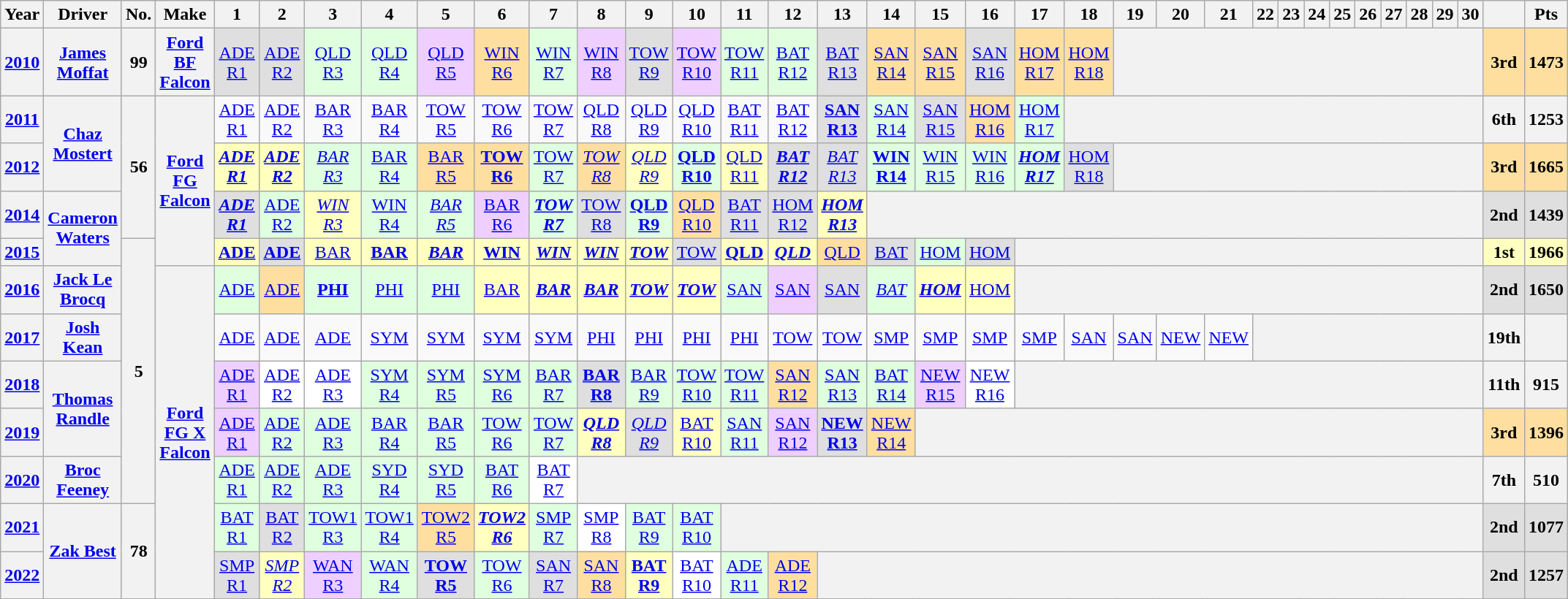<table class="wikitable mw-collapsible mw-collapsed" style="text-align:center; ">
<tr>
<th>Year</th>
<th>Driver</th>
<th>No.</th>
<th>Make</th>
<th>1</th>
<th>2</th>
<th>3</th>
<th>4</th>
<th>5</th>
<th>6</th>
<th>7</th>
<th>8</th>
<th>9</th>
<th>10</th>
<th>11</th>
<th>12</th>
<th>13</th>
<th>14</th>
<th>15</th>
<th>16</th>
<th>17</th>
<th>18</th>
<th>19</th>
<th>20</th>
<th>21</th>
<th>22</th>
<th>23</th>
<th>24</th>
<th>25</th>
<th>26</th>
<th>27</th>
<th>28</th>
<th>29</th>
<th>30</th>
<th></th>
<th>Pts</th>
</tr>
<tr>
<th><a href='#'>2010</a></th>
<th><a href='#'>James Moffat</a></th>
<th>99</th>
<th><a href='#'>Ford BF Falcon</a></th>
<td style="background: #dfdfdf"><a href='#'>ADE <br>R1</a><br></td>
<td style="background: #dfdfdf"><a href='#'>ADE <br>R2</a><br></td>
<td style="background: #dfffdf"><a href='#'>QLD <br>R3</a><br></td>
<td style="background: #dfffdf"><a href='#'>QLD <br>R4</a><br></td>
<td style="background: #efcfff"><a href='#'>QLD <br>R5</a><br></td>
<td style="background: #ffdf9f"><a href='#'>WIN <br>R6</a><br></td>
<td style="background: #dfffdf"><a href='#'>WIN <br>R7</a><br></td>
<td style="background: #efcfff"><a href='#'>WIN <br>R8</a><br></td>
<td style="background: #dfdfdf"><a href='#'>TOW <br>R9</a><br></td>
<td style="background: #efcfff"><a href='#'>TOW <br>R10</a><br></td>
<td style="background: #dfffdf"><a href='#'>TOW <br>R11</a><br></td>
<td style="background: #dfffdf"><a href='#'>BAT <br>R12</a><br></td>
<td style="background: #dfdfdf"><a href='#'>BAT <br>R13</a><br></td>
<td style="background: #ffdf9f"><a href='#'>SAN <br>R14</a><br></td>
<td style="background: #ffdf9f"><a href='#'>SAN <br>R15</a><br></td>
<td style="background: #dfdfdf"><a href='#'>SAN <br>R16</a><br></td>
<td style="background: #ffdf9f"><a href='#'>HOM <br>R17</a><br></td>
<td style="background: #ffdf9f"><a href='#'>HOM <br>R18</a><br></td>
<th colspan=12></th>
<th align="center" style="background: #ffdf9f">3rd</th>
<th align="center" style="background: #ffdf9f">1473</th>
</tr>
<tr>
<th><a href='#'>2011</a></th>
<th rowspan=2><a href='#'>Chaz Mostert</a></th>
<th rowspan=3>56</th>
<th rowspan=4><a href='#'>Ford FG Falcon</a></th>
<td style="background: #"><a href='#'>ADE <br>R1</a><br></td>
<td style="background: #"><a href='#'>ADE <br>R2</a><br></td>
<td style="background: #"><a href='#'>BAR <br>R3</a><br></td>
<td style="background: #"><a href='#'>BAR <br>R4</a><br></td>
<td style="background: #"><a href='#'>TOW <br>R5</a><br></td>
<td style="background: #"><a href='#'>TOW <br>R6</a><br></td>
<td style="background: #"><a href='#'>TOW <br>R7</a><br></td>
<td style="background: #"><a href='#'>QLD <br>R8</a><br></td>
<td style="background: #"><a href='#'>QLD <br>R9</a><br></td>
<td style="background: #"><a href='#'>QLD <br>R10</a><br></td>
<td style="background: #"><a href='#'>BAT <br>R11</a><br></td>
<td style="background: #"><a href='#'>BAT <br>R12</a><br></td>
<td style="background: #dfdfdf"><strong><a href='#'>SAN <br>R13</a><br></strong></td>
<td style="background: #dfffdf"><a href='#'>SAN <br>R14</a><br></td>
<td style="background: #dfdfdf"><a href='#'>SAN <br>R15</a><br></td>
<td style="background: #ffdf9f"><a href='#'>HOM <br>R16</a><br></td>
<td style="background: #dfffdf"><a href='#'>HOM <br>R17</a><br></td>
<th colspan=13></th>
<th>6th</th>
<th>1253</th>
</tr>
<tr>
<th><a href='#'>2012</a></th>
<td style="background: #ffffbf"><strong><em><a href='#'>ADE <br>R1</a><br></em></strong></td>
<td style="background: #ffffbf"><strong><em><a href='#'>ADE <br>R2</a><br></em></strong></td>
<td style="background: #dfffdf"><em><a href='#'>BAR <br>R3</a><br></em></td>
<td style="background: #dfffdf"><a href='#'>BAR <br>R4</a><br></td>
<td style="background: #ffdf9f"><a href='#'>BAR <br>R5</a><br></td>
<td style="background: #ffdf9f"><strong><a href='#'>TOW <br>R6</a><br></strong></td>
<td style="background: #dfffdf"><a href='#'>TOW <br>R7</a><br></td>
<td style="background: #ffdf9f"><em><a href='#'>TOW <br>R8</a><br></em></td>
<td style="background: #ffffbf"><em><a href='#'>QLD <br>R9</a><br></em></td>
<td style="background: #dfffdf"><strong><a href='#'>QLD <br>R10</a><br></strong></td>
<td style="background: #ffffbf"><a href='#'>QLD <br>R11</a><br></td>
<td style="background: #dfdfdf"><strong><em><a href='#'>BAT <br>R12</a><br></em></strong></td>
<td style="background: #dfdfdf"><em><a href='#'>BAT <br>R13</a><br></em></td>
<td style="background: #dfffdf"><strong><a href='#'>WIN <br>R14</a><br></strong></td>
<td style="background: #dfffdf"><a href='#'>WIN <br>R15</a><br></td>
<td style="background: #dfffdf"><a href='#'>WIN <br>R16</a><br></td>
<td style="background: #dfffdf"><strong><em><a href='#'>HOM <br>R17</a><br></em></strong></td>
<td style="background: #dfdfdf"><a href='#'>HOM <br>R18</a><br></td>
<th colspan=12></th>
<th align="center" style="background: #ffdf9f">3rd</th>
<th align="center" style="background: #ffdf9f">1665</th>
</tr>
<tr>
<th><a href='#'>2014</a></th>
<th rowspan=2><a href='#'>Cameron Waters</a></th>
<td style="background: #dfdfdf"><strong><em><a href='#'>ADE <br>R1</a><br></em></strong></td>
<td style="background: #dfffdf"><a href='#'>ADE <br>R2</a><br></td>
<td style="background: #ffffbf"><em><a href='#'>WIN <br>R3</a><br></em></td>
<td style="background: #dfffdf"><a href='#'>WIN <br>R4</a><br></td>
<td style="background: #dfffdf"><em><a href='#'>BAR <br>R5</a><br></em></td>
<td style="background: #efcfff"><a href='#'>BAR <br>R6</a><br></td>
<td style="background: #dfffdf"><strong><em><a href='#'>TOW <br>R7</a><br></em></strong></td>
<td style="background: #dfdfdf"><a href='#'>TOW <br>R8</a><br></td>
<td style="background: #dfffdf"><strong><a href='#'>QLD <br>R9</a><br></strong></td>
<td style="background: #ffdf9f"><a href='#'>QLD <br>R10</a><br></td>
<td style="background: #dfdfdf"><a href='#'>BAT <br>R11</a><br></td>
<td style="background: #dfdfdf"><a href='#'>HOM <br>R12</a><br></td>
<td style="background: #ffffbf"><strong><em><a href='#'>HOM <br>R13</a><br></em></strong></td>
<th colspan=17></th>
<th align="center" style="background: #dfdfdf">2nd</th>
<th align="center" style="background: #dfdfdf">1439</th>
</tr>
<tr>
<th><a href='#'>2015</a></th>
<th rowspan=6>5</th>
<td style="background: #ffffbf"><strong><a href='#'>ADE</a><br></strong></td>
<td style="background: #dfdfdf"><strong><a href='#'>ADE</a><br></strong></td>
<td style="background: #ffffbf"><a href='#'>BAR</a><br></td>
<td style="background: #ffffbf"><strong><a href='#'>BAR</a><br></strong></td>
<td style="background: #ffffbf"><strong><em><a href='#'>BAR</a><br></em></strong></td>
<td style="background: #ffffbf"><strong><a href='#'>WIN</a><br></strong></td>
<td style="background: #ffffbf"><strong><em><a href='#'>WIN</a><br></em></strong></td>
<td style="background: #ffffbf"><strong><em><a href='#'>WIN</a><br></em></strong></td>
<td style="background: #ffffbf"><strong><em><a href='#'>TOW</a><br></em></strong></td>
<td style="background: #dfdfdf"><a href='#'>TOW</a><br></td>
<td style="background: #ffffbf"><strong><a href='#'>QLD</a><br></strong></td>
<td style="background: #ffffbf"><strong><em><a href='#'>QLD</a><br></em></strong></td>
<td style="background: #ffdf9f"><a href='#'>QLD</a><br></td>
<td style="background: #dfdfdf"><a href='#'>BAT</a><br></td>
<td style="background: #dfffdf"><a href='#'>HOM</a><br></td>
<td style="background: #dfdfdf"><a href='#'>HOM</a><br></td>
<th colspan=14></th>
<th align="center" style="background: #ffffbf">1st</th>
<th align="center" style="background: #ffffbf">1966</th>
</tr>
<tr>
<th><a href='#'>2016</a></th>
<th><a href='#'>Jack Le Brocq</a></th>
<th rowspan=7><a href='#'>Ford FG X Falcon</a></th>
<td style="background: #dfffdf"><a href='#'>ADE</a><br></td>
<td style="background: #ffdf9f"><a href='#'>ADE</a><br></td>
<td style="background: #dfffdf"><strong><a href='#'>PHI</a><br></strong></td>
<td style="background: #dfffdf"><a href='#'>PHI</a><br></td>
<td style="background: #dfffdf"><a href='#'>PHI</a><br></td>
<td style="background: #ffffbf"><a href='#'>BAR</a><br></td>
<td style="background: #ffffbf"><strong><em><a href='#'>BAR</a><br></em></strong></td>
<td style="background: #ffffbf"><strong><em><a href='#'>BAR</a><br></em></strong></td>
<td style="background: #ffffbf"><strong><em><a href='#'>TOW</a><br></em></strong></td>
<td style="background: #ffffbf"><strong><em><a href='#'>TOW</a><br></em></strong></td>
<td style="background: #dfffdf"><a href='#'>SAN</a><br></td>
<td style="background: #efcfff"><a href='#'>SAN</a><br></td>
<td style="background: #dfdfdf"><a href='#'>SAN</a><br></td>
<td style="background: #dfffdf"><em><a href='#'>BAT</a><br></em></td>
<td style="background: #ffffbf"><strong><em><a href='#'>HOM</a><br></em></strong></td>
<td style="background: #ffffbf"><a href='#'>HOM</a><br></td>
<th colspan=14></th>
<th align="center" style="background: #dfdfdf">2nd</th>
<th align="center" style="background: #dfdfdf">1650</th>
</tr>
<tr>
<th><a href='#'>2017</a></th>
<th><a href='#'>Josh Kean</a></th>
<td style="background: #"><a href='#'>ADE</a><br></td>
<td style="background: #"><a href='#'>ADE</a><br></td>
<td style="background: #"><a href='#'>ADE</a><br></td>
<td style="background: #"><a href='#'>SYM</a><br></td>
<td style="background: #"><a href='#'>SYM</a><br></td>
<td style="background: #"><a href='#'>SYM</a><br></td>
<td style="background: #"><a href='#'>SYM</a><br></td>
<td style="background: #"><a href='#'>PHI</a><br></td>
<td style="background: #"><a href='#'>PHI</a><br></td>
<td style="background: #"><a href='#'>PHI</a><br></td>
<td style="background: #"><a href='#'>PHI</a><br></td>
<td style="background: #"><a href='#'>TOW</a><br></td>
<td style="background: #"><a href='#'>TOW</a><br></td>
<td style="background: #"><a href='#'>SMP</a><br></td>
<td style="background: #"><a href='#'>SMP</a><br></td>
<td style="background: #"><a href='#'>SMP</a><br></td>
<td style="background: #"><a href='#'>SMP</a><br></td>
<td style="background: #"><a href='#'>SAN</a><br></td>
<td style="background: #"><a href='#'>SAN</a><br></td>
<td style="background: #"><a href='#'>NEW</a><br></td>
<td style="background: #"><a href='#'>NEW</a><br></td>
<th colspan=9></th>
<th>19th</th>
<th></th>
</tr>
<tr>
<th><a href='#'>2018</a></th>
<th rowspan=2><a href='#'>Thomas Randle</a></th>
<td style="background: #efcfff"><a href='#'>ADE <br>R1</a><br></td>
<td style="background: #ffffff"><a href='#'>ADE <br>R2</a><br></td>
<td style="background: #ffffff"><a href='#'>ADE <br>R3</a><br></td>
<td style="background: #dfffdf"><a href='#'>SYM <br>R4</a><br></td>
<td style="background: #dfffdf"><a href='#'>SYM <br>R5</a><br></td>
<td style="background: #dfffdf"><a href='#'>SYM <br>R6</a><br></td>
<td style="background: #dfffdf"><a href='#'>BAR <br>R7</a><br></td>
<td style="background: #dfdfdf"><strong><a href='#'>BAR <br>R8</a><br></strong></td>
<td style="background: #dfffdf"><a href='#'>BAR <br>R9</a><br></td>
<td style="background: #dfffdf"><a href='#'>TOW <br>R10</a><br></td>
<td style="background: #dfffdf"><a href='#'>TOW <br>R11</a><br></td>
<td style="background: #ffdf9f"><a href='#'>SAN <br>R12</a><br></td>
<td style="background: #dfffdf"><a href='#'>SAN <br>R13</a><br></td>
<td style="background: #dfffdf"><a href='#'>BAT <br>R14</a><br></td>
<td style="background: #efcfff"><a href='#'>NEW <br>R15</a><br></td>
<td style="background: #ffffff"><a href='#'>NEW <br>R16</a><br></td>
<th colspan=14></th>
<th>11th</th>
<th>915</th>
</tr>
<tr>
<th><a href='#'>2019</a></th>
<td style="background: #efcfff"><a href='#'>ADE <br>R1</a><br></td>
<td style="background: #dfffdf"><a href='#'>ADE <br>R2</a><br></td>
<td style="background: #dfffdf"><a href='#'>ADE <br>R3</a><br></td>
<td style="background: #dfffdf"><a href='#'>BAR<br>R4</a><br></td>
<td style="background: #dfffdf"><a href='#'>BAR<br>R5</a><br></td>
<td style="background: #dfffdf"><a href='#'>TOW<br>R6</a><br></td>
<td style="background: #dfffdf"><a href='#'>TOW<br>R7</a><br></td>
<td style="background: #ffffbf"><strong><em><a href='#'>QLD <br>R8</a><br></em></strong></td>
<td style="background: #dfdfdf"><em><a href='#'>QLD <br>R9</a><br></em></td>
<td style="background: #ffffbf"><a href='#'>BAT<br>R10</a><br></td>
<td style="background: #dfffdf"><a href='#'>SAN<br>R11</a><br></td>
<td style="background: #efcfff"><a href='#'>SAN<br>R12</a><br></td>
<td style="background: #dfdfdf"><strong><a href='#'>NEW<br>R13</a><br></strong></td>
<td style="background: #ffdf9f"><a href='#'>NEW<br>R14</a><br></td>
<th colspan=16></th>
<th style="background: #ffdf9f">3rd</th>
<th style="background: #ffdf9f">1396</th>
</tr>
<tr>
<th><a href='#'>2020</a></th>
<th><a href='#'>Broc Feeney</a></th>
<td style="background: #dfffdf"><a href='#'>ADE<br>R1</a><br></td>
<td style="background: #dfffdf"><a href='#'>ADE<br>R2</a><br></td>
<td style="background: #dfffdf"><a href='#'>ADE<br>R3</a><br></td>
<td style="background: #dfffdf"><a href='#'>SYD<br>R4</a><br></td>
<td style="background: #dfffdf"><a href='#'>SYD<br>R5</a><br></td>
<td style="background: #dfffdf"><a href='#'>BAT<br>R6</a><br></td>
<td style="background: #ffffff"><a href='#'>BAT<br>R7</a><br></td>
<th colspan=23></th>
<th>7th</th>
<th>510</th>
</tr>
<tr>
<th><a href='#'>2021</a></th>
<th rowspan=2><a href='#'>Zak Best</a></th>
<th rowspan=2>78</th>
<td style="background: #dfffdf"><a href='#'>BAT<br>R1</a><br></td>
<td style="background: #dfdfdf"><a href='#'>BAT<br>R2</a><br></td>
<td style="background: #dfffdf"><a href='#'>TOW1<br>R3</a><br></td>
<td style="background: #dfffdf"><a href='#'>TOW1<br>R4</a><br></td>
<td style="background: #ffdf9f"><a href='#'>TOW2<br>R5</a><br></td>
<td style="background: #ffffbf"><strong><em><a href='#'>TOW2<br>R6</a><br></em></strong></td>
<td style="background: #dfffdf"><a href='#'>SMP<br>R7</a><br></td>
<td style="background: #ffffff"><a href='#'>SMP<br>R8</a><br></td>
<td style="background: #dfffdf"><a href='#'>BAT<br>R9</a><br></td>
<td style="background: #dfffdf"><a href='#'>BAT<br>R10</a><br></td>
<th colspan=20></th>
<th style="background: #dfdfdf">2nd</th>
<th style="background: #dfdfdf">1077</th>
</tr>
<tr>
<th><a href='#'>2022</a></th>
<td style="background: #dfdfdf"><a href='#'>SMP<br>R1</a><br></td>
<td style="background: #ffffbf"><em><a href='#'>SMP<br>R2</a><br></em></td>
<td style="background: #efcfff"><a href='#'>WAN<br>R3</a><br></td>
<td style="background: #dfffdf"><a href='#'>WAN<br>R4</a><br></td>
<td style="background: #dfdfdf"><strong><a href='#'>TOW<br>R5</a><br></strong></td>
<td style="background: #dfffdf"><a href='#'>TOW<br>R6</a><br></td>
<td style="background: #dfdfdf"><a href='#'>SAN<br>R7</a><br></td>
<td style="background: #ffdf9f"><a href='#'>SAN<br>R8</a><br></td>
<td style="background: #ffffbf"><strong><a href='#'>BAT<br>R9</a><br></strong></td>
<td style="background: #ffffff"><a href='#'>BAT<br>R10</a><br></td>
<td style="background: #dfffdf"><a href='#'>ADE<br>R11</a><br></td>
<td style="background: #ffdf9f"><a href='#'>ADE<br>R12</a><br></td>
<th colspan=18></th>
<th style="background: #dfdfdf">2nd</th>
<th style="background: #dfdfdf">1257</th>
</tr>
</table>
